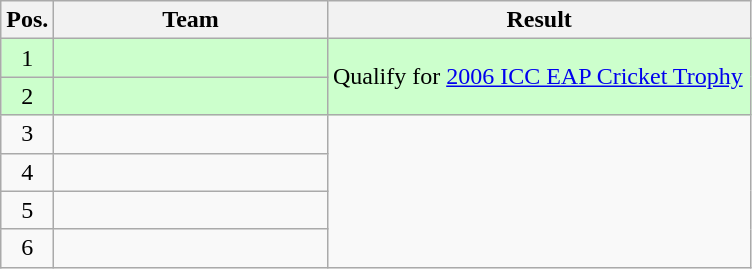<table class="wikitable">
<tr>
<th>Pos.</th>
<th width=175>Team</th>
<th width=275>Result</th>
</tr>
<tr style="background:#ccffcc">
<td align="center">1</td>
<td></td>
<td rowspan=2>Qualify for <a href='#'>2006 ICC EAP Cricket Trophy</a></td>
</tr>
<tr style="background:#ccffcc">
<td align="center">2</td>
<td></td>
</tr>
<tr>
<td align="center">3</td>
<td></td>
<td rowspan=4></td>
</tr>
<tr>
<td align="center">4</td>
<td></td>
</tr>
<tr>
<td align="center">5</td>
<td></td>
</tr>
<tr>
<td align="center">6</td>
<td></td>
</tr>
</table>
